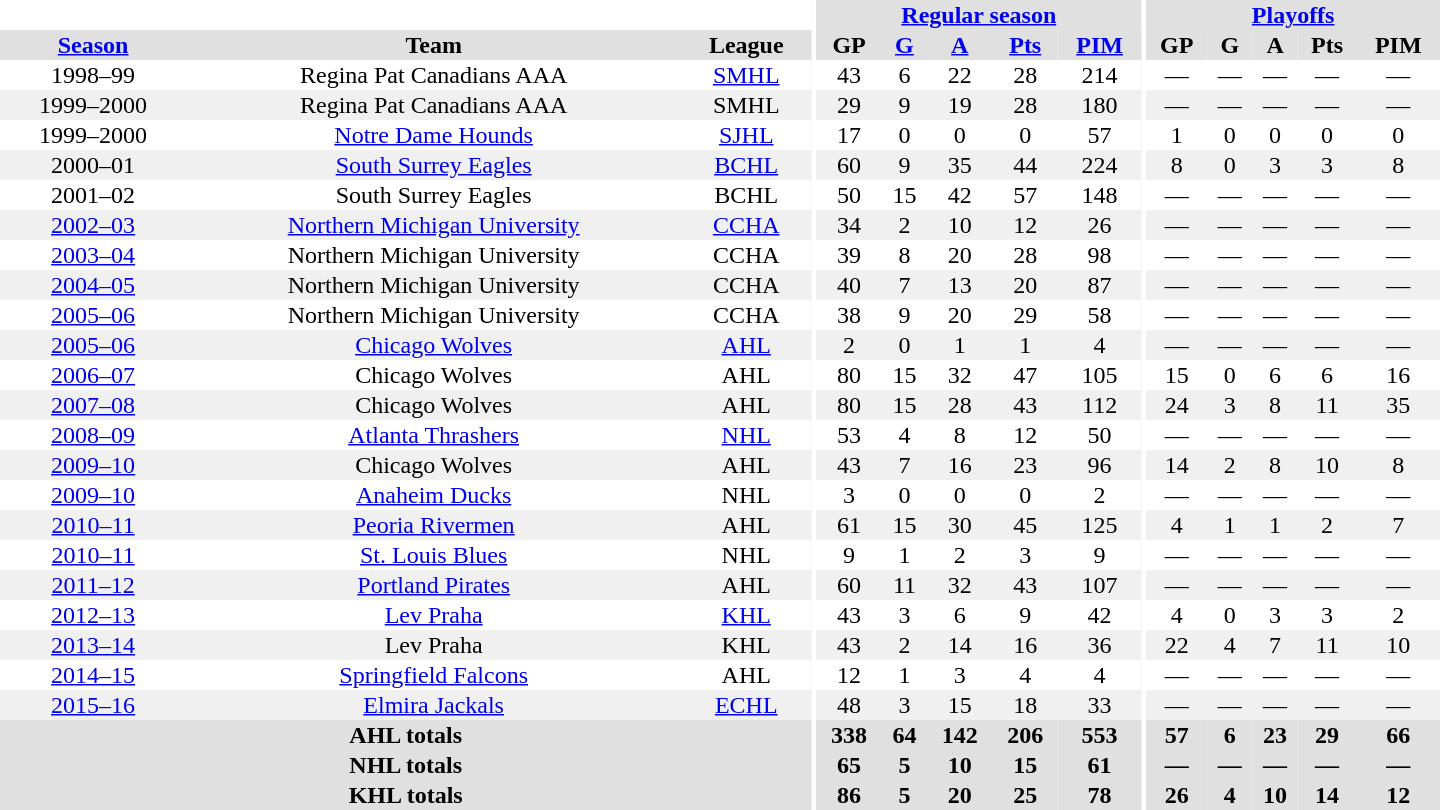<table border="0" cellpadding="1" cellspacing="0" style="text-align:center; width:60em">
<tr bgcolor="#e0e0e0">
<th colspan="3" bgcolor="#ffffff"></th>
<th rowspan="99" bgcolor="#ffffff"></th>
<th colspan="5"><a href='#'>Regular season</a></th>
<th rowspan="99" bgcolor="#ffffff"></th>
<th colspan="5"><a href='#'>Playoffs</a></th>
</tr>
<tr bgcolor="#e0e0e0">
<th><a href='#'>Season</a></th>
<th>Team</th>
<th>League</th>
<th>GP</th>
<th><a href='#'>G</a></th>
<th><a href='#'>A</a></th>
<th><a href='#'>Pts</a></th>
<th><a href='#'>PIM</a></th>
<th>GP</th>
<th>G</th>
<th>A</th>
<th>Pts</th>
<th>PIM</th>
</tr>
<tr>
<td>1998–99</td>
<td>Regina Pat Canadians AAA</td>
<td><a href='#'>SMHL</a></td>
<td>43</td>
<td>6</td>
<td>22</td>
<td>28</td>
<td>214</td>
<td>—</td>
<td>—</td>
<td>—</td>
<td>—</td>
<td>—</td>
</tr>
<tr bgcolor="#f0f0f0">
<td>1999–2000</td>
<td>Regina Pat Canadians AAA</td>
<td>SMHL</td>
<td>29</td>
<td>9</td>
<td>19</td>
<td>28</td>
<td>180</td>
<td>—</td>
<td>—</td>
<td>—</td>
<td>—</td>
<td>—</td>
</tr>
<tr>
<td>1999–2000</td>
<td><a href='#'>Notre Dame Hounds</a></td>
<td><a href='#'>SJHL</a></td>
<td>17</td>
<td>0</td>
<td>0</td>
<td>0</td>
<td>57</td>
<td>1</td>
<td>0</td>
<td>0</td>
<td>0</td>
<td>0</td>
</tr>
<tr bgcolor="#f0f0f0">
<td>2000–01</td>
<td><a href='#'>South Surrey Eagles</a></td>
<td><a href='#'>BCHL</a></td>
<td>60</td>
<td>9</td>
<td>35</td>
<td>44</td>
<td>224</td>
<td>8</td>
<td>0</td>
<td>3</td>
<td>3</td>
<td>8</td>
</tr>
<tr>
<td>2001–02</td>
<td>South Surrey Eagles</td>
<td>BCHL</td>
<td>50</td>
<td>15</td>
<td>42</td>
<td>57</td>
<td>148</td>
<td>—</td>
<td>—</td>
<td>—</td>
<td>—</td>
<td>—</td>
</tr>
<tr bgcolor="#f0f0f0">
<td><a href='#'>2002–03</a></td>
<td><a href='#'>Northern Michigan University</a></td>
<td><a href='#'>CCHA</a></td>
<td>34</td>
<td>2</td>
<td>10</td>
<td>12</td>
<td>26</td>
<td>—</td>
<td>—</td>
<td>—</td>
<td>—</td>
<td>—</td>
</tr>
<tr>
<td><a href='#'>2003–04</a></td>
<td>Northern Michigan University</td>
<td>CCHA</td>
<td>39</td>
<td>8</td>
<td>20</td>
<td>28</td>
<td>98</td>
<td>—</td>
<td>—</td>
<td>—</td>
<td>—</td>
<td>—</td>
</tr>
<tr bgcolor="#f0f0f0">
<td><a href='#'>2004–05</a></td>
<td>Northern Michigan University</td>
<td>CCHA</td>
<td>40</td>
<td>7</td>
<td>13</td>
<td>20</td>
<td>87</td>
<td>—</td>
<td>—</td>
<td>—</td>
<td>—</td>
<td>—</td>
</tr>
<tr>
<td><a href='#'>2005–06</a></td>
<td>Northern Michigan University</td>
<td>CCHA</td>
<td>38</td>
<td>9</td>
<td>20</td>
<td>29</td>
<td>58</td>
<td>—</td>
<td>—</td>
<td>—</td>
<td>—</td>
<td>—</td>
</tr>
<tr bgcolor="#f0f0f0">
<td><a href='#'>2005–06</a></td>
<td><a href='#'>Chicago Wolves</a></td>
<td><a href='#'>AHL</a></td>
<td>2</td>
<td>0</td>
<td>1</td>
<td>1</td>
<td>4</td>
<td>—</td>
<td>—</td>
<td>—</td>
<td>—</td>
<td>—</td>
</tr>
<tr>
<td><a href='#'>2006–07</a></td>
<td>Chicago Wolves</td>
<td>AHL</td>
<td>80</td>
<td>15</td>
<td>32</td>
<td>47</td>
<td>105</td>
<td>15</td>
<td>0</td>
<td>6</td>
<td>6</td>
<td>16</td>
</tr>
<tr bgcolor="#f0f0f0">
<td><a href='#'>2007–08</a></td>
<td>Chicago Wolves</td>
<td>AHL</td>
<td>80</td>
<td>15</td>
<td>28</td>
<td>43</td>
<td>112</td>
<td>24</td>
<td>3</td>
<td>8</td>
<td>11</td>
<td>35</td>
</tr>
<tr>
<td><a href='#'>2008–09</a></td>
<td><a href='#'>Atlanta Thrashers</a></td>
<td><a href='#'>NHL</a></td>
<td>53</td>
<td>4</td>
<td>8</td>
<td>12</td>
<td>50</td>
<td>—</td>
<td>—</td>
<td>—</td>
<td>—</td>
<td>—</td>
</tr>
<tr bgcolor="#f0f0f0">
<td><a href='#'>2009–10</a></td>
<td>Chicago Wolves</td>
<td>AHL</td>
<td>43</td>
<td>7</td>
<td>16</td>
<td>23</td>
<td>96</td>
<td>14</td>
<td>2</td>
<td>8</td>
<td>10</td>
<td>8</td>
</tr>
<tr>
<td><a href='#'>2009–10</a></td>
<td><a href='#'>Anaheim Ducks</a></td>
<td>NHL</td>
<td>3</td>
<td>0</td>
<td>0</td>
<td>0</td>
<td>2</td>
<td>—</td>
<td>—</td>
<td>—</td>
<td>—</td>
<td>—</td>
</tr>
<tr bgcolor="#f0f0f0">
<td><a href='#'>2010–11</a></td>
<td><a href='#'>Peoria Rivermen</a></td>
<td>AHL</td>
<td>61</td>
<td>15</td>
<td>30</td>
<td>45</td>
<td>125</td>
<td>4</td>
<td>1</td>
<td>1</td>
<td>2</td>
<td>7</td>
</tr>
<tr>
<td><a href='#'>2010–11</a></td>
<td><a href='#'>St. Louis Blues</a></td>
<td>NHL</td>
<td>9</td>
<td>1</td>
<td>2</td>
<td>3</td>
<td>9</td>
<td>—</td>
<td>—</td>
<td>—</td>
<td>—</td>
<td>—</td>
</tr>
<tr bgcolor="#f0f0f0">
<td><a href='#'>2011–12</a></td>
<td><a href='#'>Portland Pirates</a></td>
<td>AHL</td>
<td>60</td>
<td>11</td>
<td>32</td>
<td>43</td>
<td>107</td>
<td>—</td>
<td>—</td>
<td>—</td>
<td>—</td>
<td>—</td>
</tr>
<tr>
<td><a href='#'>2012–13</a></td>
<td><a href='#'>Lev Praha</a></td>
<td><a href='#'>KHL</a></td>
<td>43</td>
<td>3</td>
<td>6</td>
<td>9</td>
<td>42</td>
<td>4</td>
<td>0</td>
<td>3</td>
<td>3</td>
<td>2</td>
</tr>
<tr bgcolor="#f0f0f0">
<td><a href='#'>2013–14</a></td>
<td>Lev Praha</td>
<td>KHL</td>
<td>43</td>
<td>2</td>
<td>14</td>
<td>16</td>
<td>36</td>
<td>22</td>
<td>4</td>
<td>7</td>
<td>11</td>
<td>10</td>
</tr>
<tr>
<td><a href='#'>2014–15</a></td>
<td><a href='#'>Springfield Falcons</a></td>
<td>AHL</td>
<td>12</td>
<td>1</td>
<td>3</td>
<td>4</td>
<td>4</td>
<td>—</td>
<td>—</td>
<td>—</td>
<td>—</td>
<td>—</td>
</tr>
<tr bgcolor="#f0f0f0">
<td><a href='#'>2015–16</a></td>
<td><a href='#'>Elmira Jackals</a></td>
<td><a href='#'>ECHL</a></td>
<td>48</td>
<td>3</td>
<td>15</td>
<td>18</td>
<td>33</td>
<td>—</td>
<td>—</td>
<td>—</td>
<td>—</td>
<td>—</td>
</tr>
<tr bgcolor="#e0e0e0">
<th colspan="3">AHL totals</th>
<th>338</th>
<th>64</th>
<th>142</th>
<th>206</th>
<th>553</th>
<th>57</th>
<th>6</th>
<th>23</th>
<th>29</th>
<th>66</th>
</tr>
<tr bgcolor="#e0e0e0">
<th colspan="3">NHL totals</th>
<th>65</th>
<th>5</th>
<th>10</th>
<th>15</th>
<th>61</th>
<th>—</th>
<th>—</th>
<th>—</th>
<th>—</th>
<th>—</th>
</tr>
<tr bgcolor="#e0e0e0">
<th colspan="3">KHL totals</th>
<th>86</th>
<th>5</th>
<th>20</th>
<th>25</th>
<th>78</th>
<th>26</th>
<th>4</th>
<th>10</th>
<th>14</th>
<th>12</th>
</tr>
</table>
